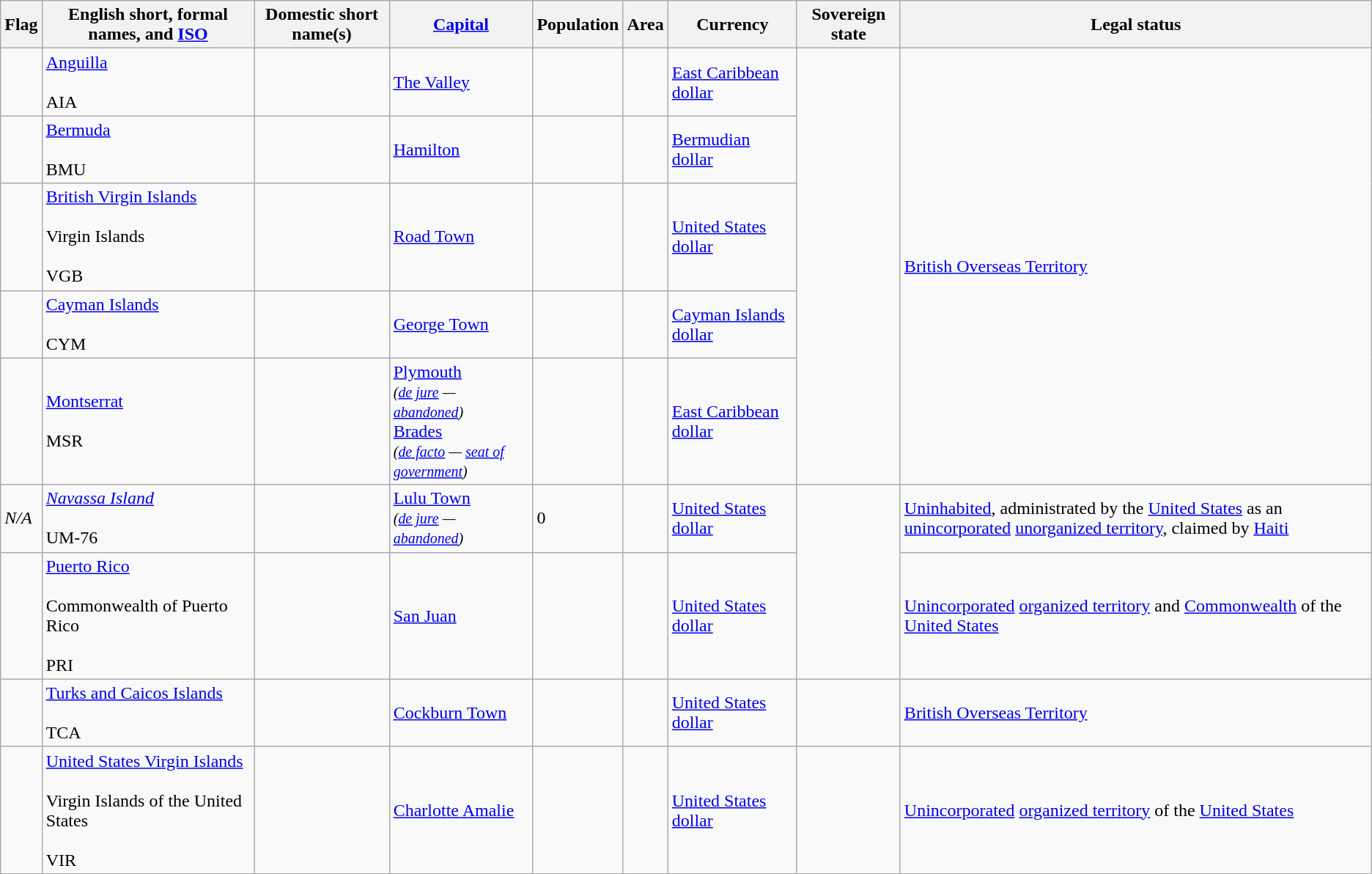<table class="wikitable sortable">
<tr>
<th class="unsortable">Flag</th>
<th>English short, formal names, and <a href='#'>ISO</a></th>
<th>Domestic short name(s)</th>
<th><a href='#'>Capital</a></th>
<th>Population </th>
<th>Area</th>
<th>Currency</th>
<th>Sovereign state</th>
<th>Legal status</th>
</tr>
<tr>
<td></td>
<td><a href='#'>Anguilla</a><br><br>AIA</td>
<td></td>
<td><a href='#'>The Valley</a></td>
<td></td>
<td></td>
<td><a href='#'>East Caribbean dollar</a></td>
<td rowspan="5"></td>
<td rowspan="5"><a href='#'>British Overseas Territory</a></td>
</tr>
<tr>
<td></td>
<td><a href='#'>Bermuda</a><br><br>BMU</td>
<td><br><br></td>
<td><a href='#'>Hamilton</a></td>
<td></td>
<td></td>
<td><a href='#'>Bermudian dollar</a></td>
</tr>
<tr>
<td></td>
<td><a href='#'>British Virgin Islands</a><br><br>Virgin Islands<br><br>VGB</td>
<td></td>
<td><a href='#'>Road Town</a></td>
<td></td>
<td></td>
<td><a href='#'>United States dollar</a></td>
</tr>
<tr>
<td></td>
<td><a href='#'>Cayman Islands</a><br><br>CYM</td>
<td></td>
<td><a href='#'>George Town</a></td>
<td></td>
<td></td>
<td><a href='#'>Cayman Islands dollar</a></td>
</tr>
<tr>
<td></td>
<td><a href='#'>Montserrat</a><br><br>MSR</td>
<td></td>
<td><a href='#'>Plymouth</a><br><small><em>(<a href='#'>de jure</a> — <a href='#'>abandoned</a>)</em></small><br><a href='#'>Brades</a><br><small><em>(<a href='#'>de facto</a> — <a href='#'>seat of government</a>)</em></small></td>
<td></td>
<td></td>
<td><a href='#'>East Caribbean dollar</a></td>
</tr>
<tr>
<td><em>N/A</em></td>
<td><em><a href='#'>Navassa Island</a></em><br><br>UM-76</td>
<td></td>
<td><a href='#'>Lulu Town</a><br><small><em>(<a href='#'>de jure</a> — <a href='#'>abandoned</a>)</em></small></td>
<td>0</td>
<td></td>
<td><a href='#'>United States dollar</a></td>
<td rowspan="2"></td>
<td><a href='#'>Uninhabited</a>, administrated by the <a href='#'>United States</a> as an <a href='#'>unincorporated</a> <a href='#'>unorganized territory</a>, claimed by <a href='#'>Haiti</a></td>
</tr>
<tr>
<td></td>
<td><a href='#'>Puerto Rico</a><br><br>Commonwealth of Puerto Rico<br><br>PRI</td>
<td><br><br></td>
<td><a href='#'>San Juan</a></td>
<td></td>
<td></td>
<td><a href='#'>United States dollar</a></td>
<td><a href='#'>Unincorporated</a> <a href='#'>organized territory</a> and <a href='#'>Commonwealth</a> of the <a href='#'>United States</a></td>
</tr>
<tr>
<td></td>
<td><a href='#'>Turks and Caicos Islands</a><br><br>TCA</td>
<td></td>
<td><a href='#'>Cockburn Town</a></td>
<td></td>
<td></td>
<td><a href='#'>United States dollar</a></td>
<td></td>
<td><a href='#'>British Overseas Territory</a></td>
</tr>
<tr>
<td></td>
<td><a href='#'>United States Virgin Islands</a><br><br>Virgin Islands of the United States<br><br>VIR</td>
<td></td>
<td><a href='#'>Charlotte Amalie</a></td>
<td></td>
<td></td>
<td><a href='#'>United States dollar</a></td>
<td></td>
<td><a href='#'>Unincorporated</a> <a href='#'>organized territory</a> of the <a href='#'>United States</a></td>
</tr>
</table>
